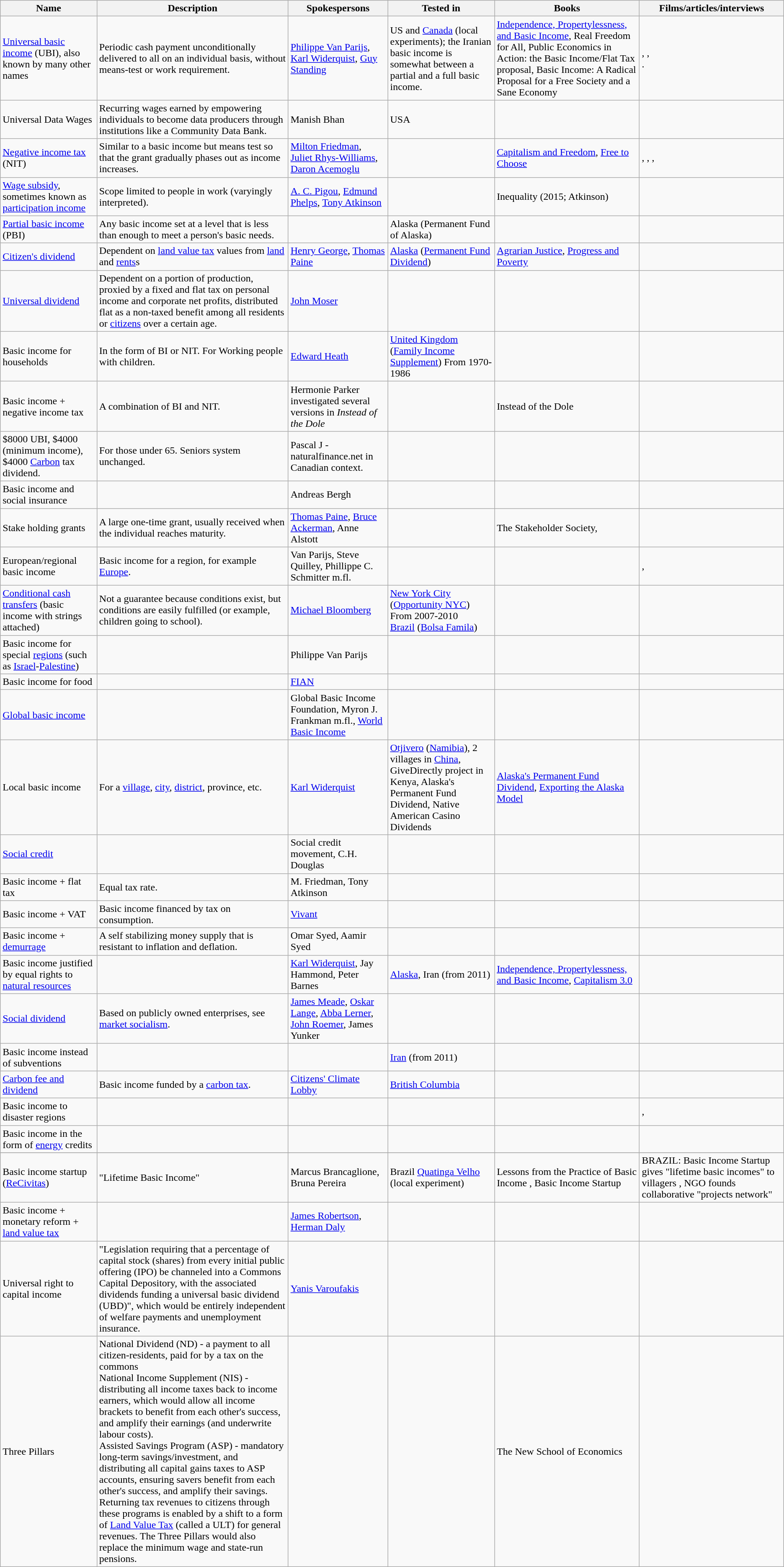<table class="wikitable">
<tr>
<th>Name</th>
<th>Description</th>
<th>Spokespersons</th>
<th>Tested in</th>
<th>Books</th>
<th>Films/articles/interviews</th>
</tr>
<tr>
<td><a href='#'>Universal basic income</a> (UBI), also known by many other names</td>
<td>Periodic cash payment unconditionally delivered to all on an individual basis, without means-test or work requirement.</td>
<td><a href='#'>Philippe Van Parijs</a>, <a href='#'>Karl Widerquist</a>, <a href='#'>Guy Standing</a></td>
<td>US and <a href='#'>Canada</a> (local experiments); the Iranian basic income is somewhat between a partial and a full basic income.</td>
<td><a href='#'>Independence, Propertylessness, and Basic Income</a>, Real Freedom for All, Public Economics in Action: the Basic Income/Flat Tax proposal, Basic Income: A Radical Proposal for a Free Society and a Sane Economy</td>
<td>, ,<br>.</td>
</tr>
<tr>
<td>Universal Data Wages</td>
<td>Recurring wages earned by empowering individuals to become data producers through institutions like a Community Data Bank.</td>
<td>Manish Bhan</td>
<td>USA</td>
<td></td>
<td></td>
</tr>
<tr>
<td><a href='#'>Negative income tax</a> (NIT)</td>
<td>Similar to a basic income but means test so that the grant gradually phases out as income increases.</td>
<td><a href='#'>Milton Friedman</a>, <a href='#'>Juliet Rhys-Williams</a>, <a href='#'>Daron Acemoglu</a></td>
<td></td>
<td><a href='#'>Capitalism and Freedom</a>, <a href='#'>Free to Choose</a></td>
<td>, , , </td>
</tr>
<tr>
<td><a href='#'>Wage subsidy</a>, sometimes known as <a href='#'>participation income</a></td>
<td>Scope limited to people in work (varyingly interpreted).</td>
<td><a href='#'>A. C. Pigou</a>, <a href='#'>Edmund Phelps</a>, <a href='#'>Tony Atkinson</a></td>
<td></td>
<td>Inequality (2015; Atkinson)</td>
<td></td>
</tr>
<tr>
<td><a href='#'>Partial basic income</a> (PBI)</td>
<td>Any basic income set at a level that is less than enough to meet a person's basic needs.</td>
<td></td>
<td>Alaska (Permanent Fund of Alaska)</td>
<td></td>
<td></td>
</tr>
<tr>
<td><a href='#'>Citizen's dividend</a></td>
<td>Dependent on <a href='#'>land value tax</a> values from <a href='#'>land</a> and <a href='#'>rents</a>s</td>
<td><a href='#'>Henry George</a>, <a href='#'>Thomas Paine</a></td>
<td><a href='#'>Alaska</a> (<a href='#'>Permanent Fund Dividend</a>)</td>
<td><a href='#'>Agrarian Justice</a>, <a href='#'>Progress and Poverty</a></td>
<td></td>
</tr>
<tr>
<td><a href='#'>Universal dividend</a></td>
<td>Dependent on a portion of production, proxied by a fixed and flat tax on personal income and corporate net profits, distributed flat as a non-taxed benefit among all residents or <a href='#'>citizens</a> over a certain age.</td>
<td><a href='#'>John Moser</a></td>
<td></td>
<td></td>
<td></td>
</tr>
<tr>
<td>Basic income for households</td>
<td>In the form of BI or NIT. For Working people with children.</td>
<td><a href='#'>Edward Heath</a></td>
<td><a href='#'>United Kingdom</a> (<a href='#'>Family Income Supplement</a>) From 1970-1986</td>
<td></td>
<td></td>
</tr>
<tr>
<td>Basic income + negative income tax</td>
<td>A combination of BI and NIT.</td>
<td>Hermonie Parker investigated several versions in <em>Instead of the Dole</em></td>
<td></td>
<td>Instead of the Dole</td>
<td></td>
</tr>
<tr>
<td>$8000 UBI, $4000 (minimum income), $4000 <a href='#'>Carbon</a> tax dividend.</td>
<td>For those under 65. Seniors system unchanged.</td>
<td>Pascal J - naturalfinance.net in Canadian context.</td>
<td></td>
<td></td>
</tr>
<tr>
<td>Basic income and social insurance</td>
<td></td>
<td>Andreas Bergh</td>
<td></td>
<td></td>
<td></td>
</tr>
<tr>
<td>Stake holding grants</td>
<td>A large one-time grant, usually received when the individual reaches maturity.</td>
<td><a href='#'>Thomas Paine</a>, <a href='#'>Bruce Ackerman</a>, Anne Alstott</td>
<td></td>
<td>The Stakeholder Society, </td>
<td></td>
</tr>
<tr>
<td>European/regional basic income</td>
<td>Basic income for a region, for example <a href='#'>Europe</a>.</td>
<td>Van Parijs, Steve Quilley, Phillippe C. Schmitter m.fl.</td>
<td></td>
<td></td>
<td>, </td>
</tr>
<tr>
<td><a href='#'>Conditional cash transfers</a> (basic income with strings attached)</td>
<td>Not a guarantee because conditions exist, but conditions are easily fulfilled (or example, children going to school).</td>
<td><a href='#'>Michael Bloomberg</a></td>
<td><a href='#'>New York City</a> (<a href='#'>Opportunity NYC</a>) From 2007-2010<br><a href='#'>Brazil</a> (<a href='#'>Bolsa Famila</a>)</td>
<td></td>
<td></td>
</tr>
<tr>
<td>Basic income for special <a href='#'>regions</a> (such as <a href='#'>Israel</a>-<a href='#'>Palestine</a>)</td>
<td></td>
<td>Philippe Van Parijs</td>
<td></td>
<td></td>
<td></td>
</tr>
<tr>
<td>Basic income for food</td>
<td></td>
<td><a href='#'>FIAN</a></td>
<td></td>
<td></td>
<td></td>
</tr>
<tr>
<td><a href='#'>Global basic income</a></td>
<td></td>
<td>Global Basic Income Foundation, Myron J. Frankman m.fl., <a href='#'>World Basic Income</a></td>
<td></td>
<td></td>
<td></td>
</tr>
<tr>
<td>Local basic income</td>
<td>For a <a href='#'>village</a>, <a href='#'>city</a>, <a href='#'>district</a>, province, etc.</td>
<td><a href='#'>Karl Widerquist</a></td>
<td><a href='#'>Otjivero</a> (<a href='#'>Namibia</a>), 2 villages in <a href='#'>China</a>, GiveDirectly project in Kenya, Alaska's Permanent Fund Dividend, Native American Casino Dividends</td>
<td><a href='#'>Alaska's Permanent Fund Dividend</a>, <a href='#'>Exporting the Alaska Model</a></td>
<td></td>
</tr>
<tr>
<td><a href='#'>Social credit</a></td>
<td></td>
<td>Social credit movement, C.H. Douglas</td>
<td></td>
<td></td>
<td></td>
</tr>
<tr>
<td>Basic income + flat tax</td>
<td>Equal tax rate.</td>
<td>M. Friedman, Tony Atkinson</td>
<td></td>
<td></td>
<td></td>
</tr>
<tr>
<td>Basic income + VAT</td>
<td>Basic income financed by tax on consumption.</td>
<td><a href='#'>Vivant</a></td>
<td></td>
<td></td>
<td></td>
</tr>
<tr>
<td>Basic income + <a href='#'>demurrage</a></td>
<td>A self stabilizing money supply that is resistant to inflation and deflation.</td>
<td>Omar Syed, Aamir Syed</td>
<td></td>
<td></td>
<td></td>
</tr>
<tr>
<td>Basic income justified by equal rights to <a href='#'>natural resources</a></td>
<td></td>
<td><a href='#'>Karl Widerquist</a>, Jay Hammond, Peter Barnes</td>
<td><a href='#'>Alaska</a>, Iran (from 2011)</td>
<td><a href='#'>Independence, Propertylessness, and Basic Income</a>, <a href='#'>Capitalism 3.0</a></td>
<td></td>
</tr>
<tr>
<td><a href='#'>Social dividend</a></td>
<td>Based on publicly owned enterprises, see <a href='#'>market socialism</a>.</td>
<td><a href='#'>James Meade</a>, <a href='#'>Oskar Lange</a>, <a href='#'>Abba Lerner</a>, <a href='#'>John Roemer</a>, James Yunker</td>
<td></td>
<td></td>
<td></td>
</tr>
<tr>
<td>Basic income instead of subventions</td>
<td></td>
<td></td>
<td><a href='#'>Iran</a> (from 2011)</td>
<td></td>
<td></td>
</tr>
<tr>
<td><a href='#'>Carbon fee and dividend</a></td>
<td>Basic income funded by a <a href='#'>carbon tax</a>.</td>
<td><a href='#'>Citizens' Climate Lobby</a></td>
<td><a href='#'>British Columbia</a></td>
<td></td>
<td></td>
</tr>
<tr>
<td>Basic income to disaster regions</td>
<td></td>
<td></td>
<td></td>
<td></td>
<td>, </td>
</tr>
<tr>
<td>Basic income in the form of <a href='#'>energy</a> credits</td>
<td></td>
<td></td>
<td></td>
<td></td>
<td></td>
</tr>
<tr>
</tr>
<tr>
<td>Basic income startup (<a href='#'>ReCivitas</a>)</td>
<td>"Lifetime Basic Income"</td>
<td>Marcus Brancaglione, Bruna Pereira</td>
<td>Brazil <a href='#'>Quatinga Velho</a> (local experiment)</td>
<td>Lessons from the Practice of Basic Income , Basic Income Startup </td>
<td>BRAZIL: Basic Income Startup gives "lifetime basic incomes" to villagers , NGO founds collaborative "projects network" </td>
</tr>
<tr>
<td>Basic income + monetary reform + <a href='#'>land value tax</a></td>
<td></td>
<td><a href='#'>James Robertson</a>, <a href='#'>Herman Daly</a></td>
<td></td>
<td></td>
<td></td>
</tr>
<tr>
<td>Universal right to capital income</td>
<td>"Legislation requiring that a percentage of capital stock (shares) from every initial public offering (IPO) be channeled into a Commons Capital Depository, with the associated dividends funding a universal basic dividend (UBD)", which would be entirely independent of welfare payments and unemployment insurance.</td>
<td><a href='#'>Yanis Varoufakis</a></td>
<td></td>
<td></td>
<td></td>
</tr>
<tr>
<td>Three Pillars</td>
<td>National Dividend (ND) - a payment to all citizen-residents, paid for by a tax on the commons<br>National Income Supplement (NIS) - distributing all income taxes back to income earners, which would allow all income brackets to benefit from each other's success, and amplify their earnings (and underwrite labour costs).<br>Assisted Savings Program (ASP) - mandatory long-term savings/investment, and distributing all capital gains taxes to ASP accounts, ensuring savers benefit from each other's success, and amplify their savings.<br>Returning tax revenues to citizens through these programs is enabled by a shift to a form of <a href='#'>Land Value Tax</a> (called a ULT) for general revenues. The Three Pillars would also replace the minimum wage and state-run pensions.</td>
<td></td>
<td></td>
<td>The New School of Economics</td>
<td></td>
</tr>
</table>
